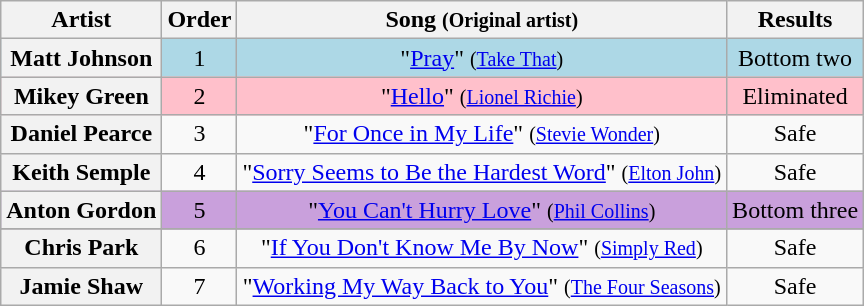<table class="wikitable plainrowheaders" style="text-align:center;">
<tr>
<th scope="col">Artist</th>
<th scope="col">Order</th>
<th scope="col">Song <small>(Original artist)</small></th>
<th scope="col">Results</th>
</tr>
<tr style="background:lightblue;">
<th scope="row">Matt Johnson</th>
<td>1</td>
<td>"<a href='#'>Pray</a>" <small>(<a href='#'>Take That</a>)</small></td>
<td>Bottom two</td>
</tr>
<tr style="background:pink;">
<th scope="row">Mikey Green</th>
<td>2</td>
<td>"<a href='#'>Hello</a>" <small>(<a href='#'>Lionel Richie</a>)</small></td>
<td>Eliminated</td>
</tr>
<tr>
<th scope="row">Daniel Pearce</th>
<td>3</td>
<td>"<a href='#'>For Once in My Life</a>" <small>(<a href='#'>Stevie Wonder</a>)</small></td>
<td>Safe</td>
</tr>
<tr>
<th scope="row">Keith Semple</th>
<td>4</td>
<td>"<a href='#'>Sorry Seems to Be the Hardest Word</a>" <small>(<a href='#'>Elton John</a>)</small></td>
<td>Safe</td>
</tr>
<tr style="background:#C9A0DC;">
<th scope="row">Anton Gordon</th>
<td>5</td>
<td>"<a href='#'>You Can't Hurry Love</a>" <small>(<a href='#'>Phil Collins</a>)</small></td>
<td>Bottom three</td>
</tr>
<tr>
</tr>
<tr>
<th scope="row">Chris Park</th>
<td>6</td>
<td>"<a href='#'>If You Don't Know Me By Now</a>" <small>(<a href='#'>Simply Red</a>)</small></td>
<td>Safe</td>
</tr>
<tr>
<th scope="row">Jamie Shaw</th>
<td>7</td>
<td>"<a href='#'>Working My Way Back to You</a>"  <small>(<a href='#'>The Four Seasons</a>)</small></td>
<td>Safe</td>
</tr>
</table>
